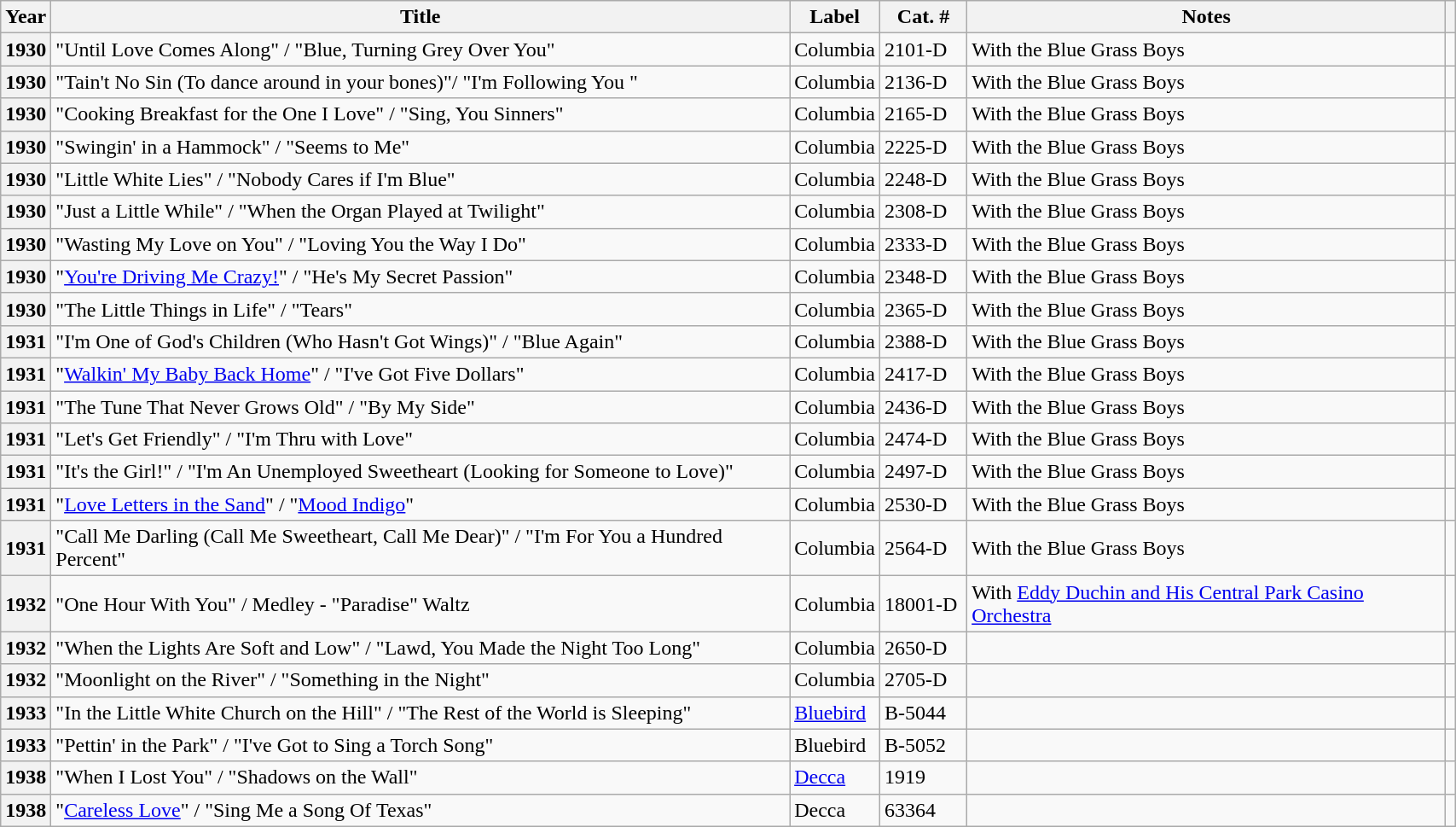<table class="wikitable plainrowheaders sortable" style="margin-right: 0; width:90%">
<tr>
<th scope="col">Year</th>
<th scope="col">Title </th>
<th scope="col">Label</th>
<th scope="col" class="unsortable" width="6%">Cat. #</th>
<th scope="col" class="unsortable">Notes</th>
<th scope="col" class="unsortable"></th>
</tr>
<tr>
<th scope="row">1930</th>
<td>"Until Love Comes Along" / "Blue, Turning Grey Over You"</td>
<td>Columbia</td>
<td>2101-D</td>
<td>With the Blue Grass Boys</td>
<td style="text-align:center;"></td>
</tr>
<tr>
<th scope="row">1930</th>
<td>"Tain't No Sin (To dance around in your bones)"/ "I'm Following You "</td>
<td>Columbia</td>
<td>2136-D</td>
<td>With the Blue Grass Boys</td>
<td style="text-align:center;"></td>
</tr>
<tr>
<th scope="row">1930</th>
<td>"Cooking Breakfast for the One I Love" /  "Sing, You Sinners"</td>
<td>Columbia</td>
<td>2165-D</td>
<td>With the Blue Grass Boys</td>
<td style="text-align:center;"></td>
</tr>
<tr>
<th scope="row">1930</th>
<td>"Swingin' in a Hammock" / "Seems to Me"</td>
<td>Columbia</td>
<td>2225-D</td>
<td>With the Blue Grass Boys</td>
<td style="text-align:center;"></td>
</tr>
<tr>
<th scope="row">1930</th>
<td>"Little White Lies" / "Nobody Cares if I'm Blue"</td>
<td>Columbia</td>
<td>2248-D</td>
<td>With the Blue Grass Boys</td>
<td style="text-align:center;"></td>
</tr>
<tr>
<th scope="row">1930</th>
<td>"Just a Little While" / "When the Organ Played at Twilight"</td>
<td>Columbia</td>
<td>2308-D</td>
<td>With the Blue Grass Boys</td>
<td style="text-align:center;"></td>
</tr>
<tr>
<th scope="row">1930</th>
<td>"Wasting My Love on You" / "Loving You the Way I Do"</td>
<td>Columbia</td>
<td>2333-D</td>
<td>With the Blue Grass Boys</td>
<td style="text-align:center;"></td>
</tr>
<tr>
<th scope="row">1930</th>
<td>"<a href='#'>You're Driving Me Crazy!</a>" / "He's My Secret Passion"</td>
<td>Columbia</td>
<td>2348-D</td>
<td>With the Blue Grass Boys</td>
<td style="text-align:center;"></td>
</tr>
<tr>
<th scope="row">1930</th>
<td>"The Little Things in Life" / "Tears"</td>
<td>Columbia</td>
<td>2365-D</td>
<td>With the Blue Grass Boys</td>
<td style="text-align:center;"></td>
</tr>
<tr>
<th scope="row">1931</th>
<td>"I'm One of God's Children (Who Hasn't Got Wings)" / "Blue Again"</td>
<td>Columbia</td>
<td>2388-D</td>
<td>With the Blue Grass Boys</td>
<td style="text-align:center;"></td>
</tr>
<tr>
<th scope="row">1931</th>
<td>"<a href='#'>Walkin' My Baby Back Home</a>" / "I've Got Five Dollars"</td>
<td>Columbia</td>
<td>2417-D</td>
<td>With the Blue Grass Boys</td>
<td style="text-align:center;"></td>
</tr>
<tr>
<th scope="row">1931</th>
<td>"The Tune That Never Grows Old" / "By My Side"</td>
<td>Columbia</td>
<td>2436-D</td>
<td>With the Blue Grass Boys</td>
<td style="text-align:center;"></td>
</tr>
<tr>
<th scope="row">1931</th>
<td>"Let's Get Friendly" / "I'm Thru with Love"</td>
<td>Columbia</td>
<td>2474-D</td>
<td>With the Blue Grass Boys</td>
<td style="text-align:center;"></td>
</tr>
<tr>
<th scope="row">1931</th>
<td>"It's the Girl!" / "I'm An Unemployed Sweetheart (Looking for Someone to Love)"</td>
<td>Columbia</td>
<td>2497-D</td>
<td>With the Blue Grass Boys</td>
<td style="text-align:center;"></td>
</tr>
<tr>
<th scope="row">1931</th>
<td>"<a href='#'>Love Letters in the Sand</a>" / "<a href='#'>Mood Indigo</a>"</td>
<td>Columbia</td>
<td>2530-D</td>
<td>With the Blue Grass Boys</td>
<td style="text-align:center;"></td>
</tr>
<tr>
<th scope="row">1931</th>
<td>"Call Me Darling (Call Me Sweetheart, Call Me Dear)" /  "I'm For You a Hundred Percent"</td>
<td>Columbia</td>
<td>2564-D</td>
<td>With the Blue Grass Boys</td>
<td style="text-align:center;"></td>
</tr>
<tr>
<th scope="row">1932</th>
<td>"One Hour With You" / Medley - "Paradise" Waltz</td>
<td>Columbia</td>
<td>18001-D</td>
<td>With <a href='#'>Eddy Duchin and His Central Park Casino Orchestra</a></td>
<td style="text-align:center;"></td>
</tr>
<tr>
<th scope="row">1932</th>
<td>"When the Lights Are Soft and Low" / "Lawd, You Made the Night Too Long"</td>
<td>Columbia</td>
<td>2650-D</td>
<td></td>
<td style="text-align:center;"></td>
</tr>
<tr>
<th scope="row">1932</th>
<td>"Moonlight on the River" / "Something in the Night"</td>
<td>Columbia</td>
<td>2705-D</td>
<td></td>
<td style="text-align:center;"></td>
</tr>
<tr>
<th scope="row">1933</th>
<td>"In the Little White Church on the Hill" / "The Rest of the World is Sleeping"</td>
<td><a href='#'>Bluebird</a></td>
<td>B-5044</td>
<td></td>
<td style="text-align:center;"></td>
</tr>
<tr>
<th scope="row">1933</th>
<td>"Pettin' in the Park" / "I've Got to Sing a Torch Song"</td>
<td>Bluebird</td>
<td>B-5052</td>
<td></td>
<td style="text-align:center;"></td>
</tr>
<tr>
<th scope="row">1938</th>
<td>"When I Lost You" / "Shadows on the Wall"</td>
<td><a href='#'>Decca</a></td>
<td>1919</td>
<td></td>
<td style="text-align:center;"></td>
</tr>
<tr>
<th scope="row">1938</th>
<td>"<a href='#'>Careless Love</a>" / "Sing Me a Song Of Texas"</td>
<td>Decca</td>
<td>63364</td>
<td></td>
<td style="text-align:center;"></td>
</tr>
</table>
